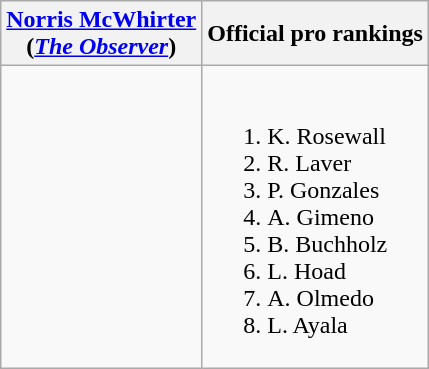<table class="wikitable">
<tr>
<th><a href='#'>Norris McWhirter</a><br>(<em><a href='#'>The Observer</a></em>)</th>
<th>Official pro rankings</th>
</tr>
<tr style="vertical-align: top;">
<td></td>
<td style="white-space: nowrap;"><br><ol><li> K. Rosewall</li><li> R. Laver</li><li> P. Gonzales</li><li> A. Gimeno</li><li> B. Buchholz</li><li> L. Hoad</li><li> A. Olmedo</li><li> L. Ayala</li></ol></td>
</tr>
</table>
